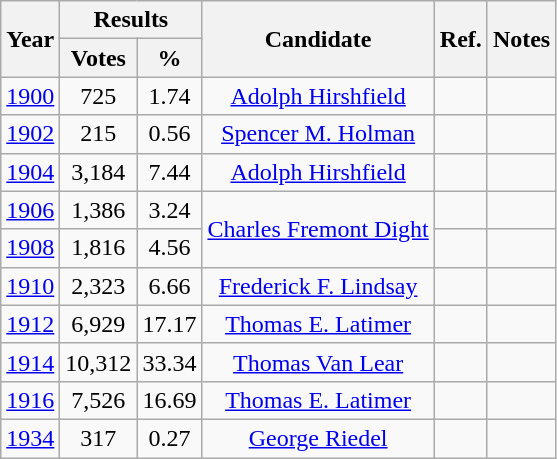<table class="wikitable" border="1" style="text-align:center">
<tr>
<th rowspan=2>Year</th>
<th colspan=2>Results</th>
<th rowspan=2>Candidate</th>
<th rowspan=2>Ref.</th>
<th rowspan=2>Notes</th>
</tr>
<tr>
<th>Votes</th>
<th>%</th>
</tr>
<tr>
<td><a href='#'>1900</a></td>
<td>725</td>
<td>1.74</td>
<td><a href='#'>Adolph Hirshfield</a></td>
<td></td>
<td></td>
</tr>
<tr>
<td><a href='#'>1902</a></td>
<td>215</td>
<td>0.56</td>
<td><a href='#'>Spencer M. Holman</a></td>
<td></td>
<td></td>
</tr>
<tr>
<td><a href='#'>1904</a></td>
<td>3,184</td>
<td>7.44</td>
<td><a href='#'>Adolph Hirshfield</a></td>
<td></td>
<td></td>
</tr>
<tr>
<td><a href='#'>1906</a></td>
<td>1,386</td>
<td>3.24</td>
<td rowspan="2"><a href='#'>Charles Fremont Dight</a></td>
<td></td>
<td></td>
</tr>
<tr>
<td><a href='#'>1908</a></td>
<td>1,816</td>
<td>4.56</td>
<td></td>
<td></td>
</tr>
<tr>
<td><a href='#'>1910</a></td>
<td>2,323</td>
<td>6.66</td>
<td><a href='#'>Frederick F. Lindsay</a></td>
<td></td>
<td></td>
</tr>
<tr>
<td><a href='#'>1912</a></td>
<td>6,929</td>
<td>17.17</td>
<td><a href='#'>Thomas E. Latimer</a></td>
<td></td>
<td></td>
</tr>
<tr>
<td><a href='#'>1914</a></td>
<td>10,312</td>
<td>33.34</td>
<td><a href='#'>Thomas Van Lear</a></td>
<td></td>
<td></td>
</tr>
<tr>
<td><a href='#'>1916</a></td>
<td>7,526</td>
<td>16.69</td>
<td><a href='#'>Thomas E. Latimer</a></td>
<td></td>
<td></td>
</tr>
<tr>
<td><a href='#'>1934</a></td>
<td>317</td>
<td>0.27</td>
<td><a href='#'>George Riedel</a></td>
<td></td>
<td></td>
</tr>
</table>
